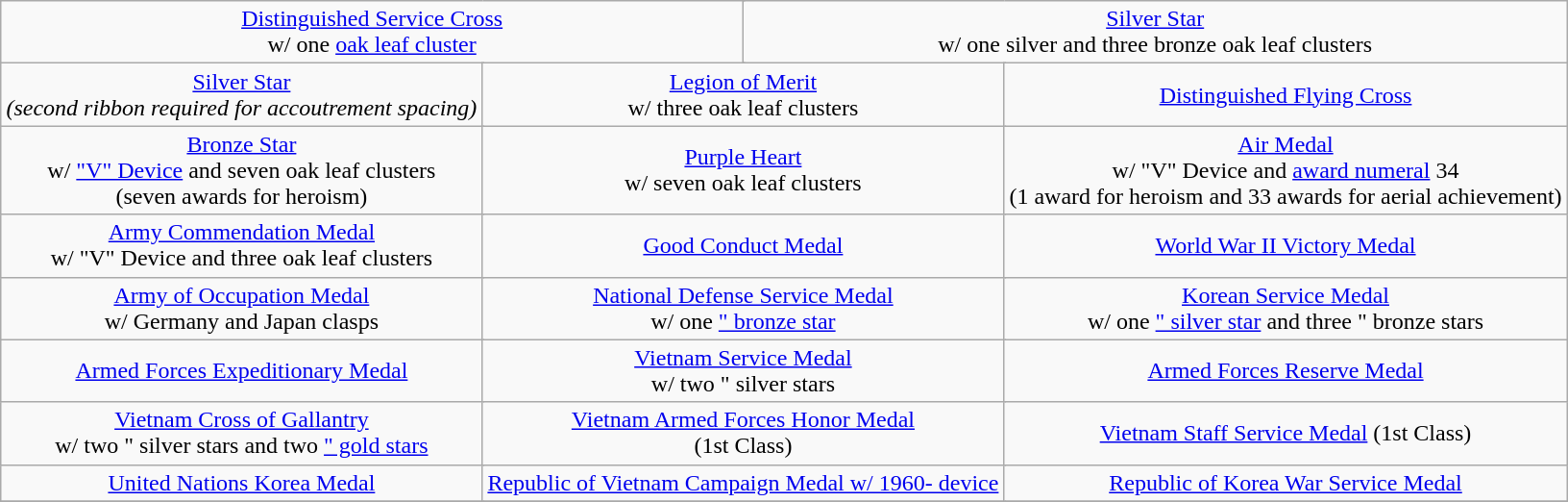<table class="wikitable" style="margin:1em auto; text-align:center;">
<tr>
<td colspan="6"><a href='#'>Distinguished Service Cross</a><br>w/ one <a href='#'>oak leaf cluster</a></td>
<td colspan="6"><a href='#'>Silver Star</a><br>w/ one silver and three bronze oak leaf clusters</td>
</tr>
<tr>
<td colspan="4"><a href='#'>Silver Star</a><br><em>(second ribbon required for accoutrement spacing)</em></td>
<td colspan="4"><a href='#'>Legion of Merit</a><br> w/ three oak leaf clusters</td>
<td colspan="4"><a href='#'>Distinguished Flying Cross</a></td>
</tr>
<tr>
<td colspan="4"><a href='#'>Bronze Star</a><br>w/ <a href='#'>"V" Device</a> and seven oak leaf clusters<br>(seven awards for heroism)</td>
<td colspan="4"><a href='#'>Purple Heart</a><br>w/ seven oak leaf clusters</td>
<td colspan="4"><a href='#'>Air Medal</a><br>w/ "V" Device and <a href='#'>award numeral</a> 34<br>(1 award for heroism and 33 awards for aerial achievement)</td>
</tr>
<tr>
<td colspan="4"><a href='#'>Army Commendation Medal</a><br>w/ "V" Device and three oak leaf clusters</td>
<td colspan="4"><a href='#'>Good Conduct Medal</a></td>
<td colspan="4"><a href='#'>World War II Victory Medal</a></td>
</tr>
<tr>
<td colspan="4"><a href='#'>Army of Occupation Medal</a><br>w/ Germany and Japan clasps</td>
<td colspan="4"><a href='#'>National Defense Service Medal</a><br>w/ one <a href='#'>" bronze star</a></td>
<td colspan="4"><a href='#'>Korean Service Medal</a><br>w/ one <a href='#'>" silver star</a> and three " bronze stars</td>
</tr>
<tr>
<td colspan="4"><a href='#'>Armed Forces Expeditionary Medal</a></td>
<td colspan="4"><a href='#'>Vietnam Service Medal</a><br>w/ two " silver stars</td>
<td colspan="4"><a href='#'>Armed Forces Reserve Medal</a></td>
</tr>
<tr>
<td colspan="4"><a href='#'>Vietnam Cross of Gallantry</a><br>w/ two " silver stars and two <a href='#'>" gold stars</a></td>
<td colspan="4"><a href='#'>Vietnam Armed Forces Honor Medal</a><br>(1st Class)</td>
<td colspan="4"><a href='#'>Vietnam Staff Service Medal</a> (1st Class)</td>
</tr>
<tr>
<td colspan="4"><a href='#'>United Nations Korea Medal</a></td>
<td colspan="4"><a href='#'>Republic of Vietnam Campaign Medal w/ 1960- device</a></td>
<td colspan="4"><a href='#'>Republic of Korea War Service Medal</a></td>
</tr>
<tr>
</tr>
</table>
